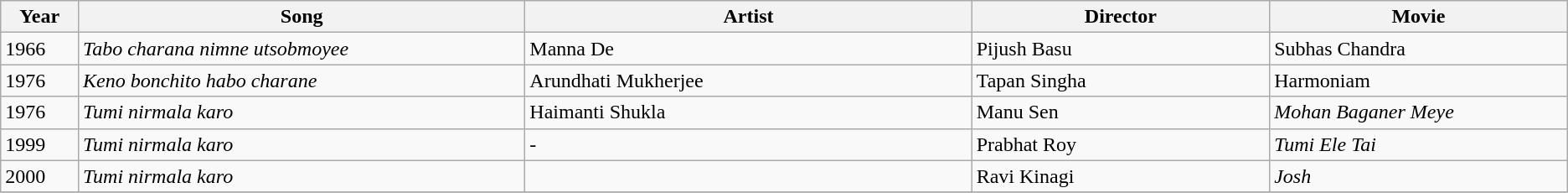<table class="sortable wikitable">
<tr>
<th width="2%">Year</th>
<th width="15%">Song</th>
<th width="15%">Artist</th>
<th width="10%">Director</th>
<th width="10%">Movie</th>
</tr>
<tr>
<td>1966</td>
<td><em>Tabo charana nimne utsobmoyee</em></td>
<td>Manna De</td>
<td>Pijush Basu</td>
<td>Subhas Chandra</td>
</tr>
<tr>
<td>1976</td>
<td><em>Keno bonchito habo charane</em></td>
<td>Arundhati Mukherjee</td>
<td>Tapan Singha</td>
<td>Harmoniam</td>
</tr>
<tr>
<td>1976</td>
<td><em>Tumi nirmala karo</em></td>
<td>Haimanti Shukla</td>
<td>Manu Sen</td>
<td><em>Mohan Baganer Meye</em></td>
</tr>
<tr>
<td>1999</td>
<td><em>Tumi nirmala karo</em></td>
<td>-</td>
<td>Prabhat Roy</td>
<td><em>Tumi Ele Tai</em></td>
</tr>
<tr>
<td>2000</td>
<td><em>Tumi nirmala karo</em></td>
<td></td>
<td>Ravi Kinagi</td>
<td><em>Josh</em></td>
</tr>
<tr>
</tr>
</table>
